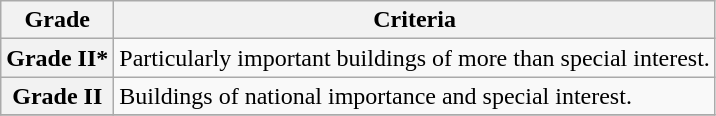<table class="wikitable" border="1">
<tr>
<th>Grade</th>
<th>Criteria</th>
</tr>
<tr>
<th>Grade II*</th>
<td>Particularly important buildings of more than special interest.</td>
</tr>
<tr>
<th>Grade II</th>
<td>Buildings of national importance and special interest.</td>
</tr>
<tr>
</tr>
</table>
